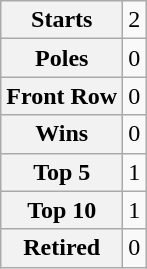<table class="wikitable" style="text-align:center">
<tr>
<th>Starts</th>
<td>2</td>
</tr>
<tr>
<th>Poles</th>
<td>0</td>
</tr>
<tr>
<th>Front Row</th>
<td>0</td>
</tr>
<tr>
<th>Wins</th>
<td>0</td>
</tr>
<tr>
<th>Top 5</th>
<td>1</td>
</tr>
<tr>
<th>Top 10</th>
<td>1</td>
</tr>
<tr>
<th>Retired</th>
<td>0</td>
</tr>
</table>
